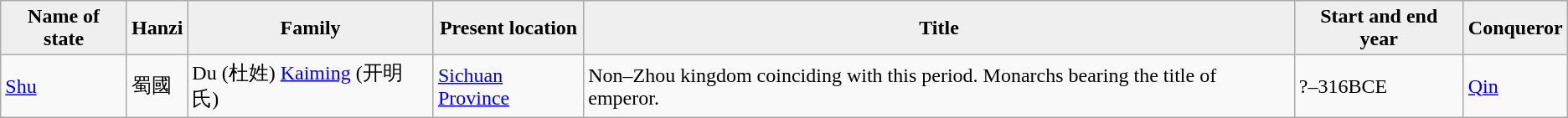<table class="wikitable">
<tr>
<th style="background:#efefef;">Name of state</th>
<th>Hanzi</th>
<th style="background:#efefef;">Family</th>
<th style="background:#efefef;">Present location</th>
<th style="background:#efefef;">Title</th>
<th style="background:#efefef;">Start and end year</th>
<th style="background:#efefef;">Conqueror</th>
</tr>
<tr ---->
<td><a href='#'>Shu</a></td>
<td>蜀國</td>
<td>Du (杜姓) <a href='#'>Kaiming</a> (开明氏)</td>
<td><a href='#'>Sichuan Province</a></td>
<td>Non–Zhou kingdom coinciding with this period. Monarchs bearing the title of emperor.</td>
<td>?–316BCE</td>
<td><a href='#'>Qin</a></td>
</tr>
</table>
